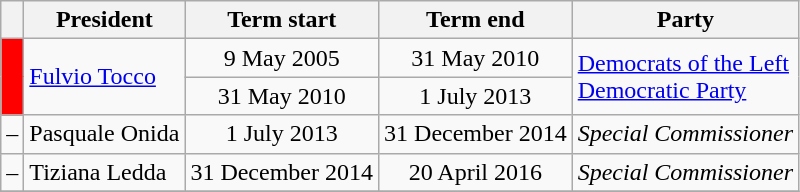<table class="wikitable">
<tr>
<th class=unsortable> </th>
<th>President</th>
<th>Term start</th>
<th>Term end</th>
<th>Party</th>
</tr>
<tr>
<th rowspan=2 style="background:#FF0000;"></th>
<td rowspan=2><a href='#'>Fulvio Tocco</a></td>
<td align=center>9 May 2005</td>
<td align=center>31 May 2010</td>
<td rowspan=2><a href='#'>Democrats of the Left</a><br><a href='#'>Democratic Party</a></td>
</tr>
<tr>
<td align=center>31 May 2010</td>
<td align=center>1 July 2013</td>
</tr>
<tr>
<td>–</td>
<td>Pasquale Onida</td>
<td align=center>1 July 2013</td>
<td align=center>31 December 2014</td>
<td><em>Special Commissioner</em></td>
</tr>
<tr>
<td>–</td>
<td>Tiziana Ledda</td>
<td align=center>31 December 2014</td>
<td align=center>20 April 2016</td>
<td><em>Special Commissioner</em></td>
</tr>
<tr>
</tr>
</table>
